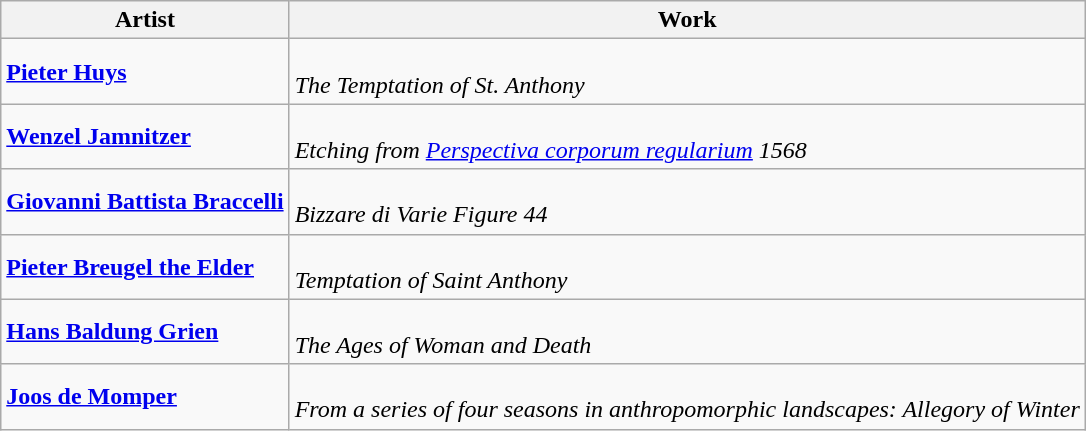<table class="wikitable">
<tr>
<th>Artist</th>
<th>Work</th>
</tr>
<tr>
<td><strong><a href='#'>Pieter Huys</a></strong></td>
<td><br><em>The Temptation of St. Anthony </em></td>
</tr>
<tr>
<td><strong><a href='#'>Wenzel Jamnitzer</a></strong></td>
<td><br><em>Etching from <a href='#'>Perspectiva corporum regularium</a> 1568</em></td>
</tr>
<tr>
<td><strong><a href='#'>Giovanni Battista Braccelli</a></strong></td>
<td><br><em>Bizzare di Varie Figure 44</em></td>
</tr>
<tr>
<td><a href='#'><strong>Pieter Breugel the Elder</strong></a></td>
<td><br><em>Temptation of Saint Anthony</em></td>
</tr>
<tr>
<td><strong><a href='#'>Hans Baldung Grien</a></strong></td>
<td><br><em>The Ages of Woman and Death</em></td>
</tr>
<tr>
<td><strong><a href='#'>Joos de Momper</a></strong></td>
<td><br><em>From a series of four seasons in anthropomorphic landscapes: Allegory of Winter</em></td>
</tr>
</table>
